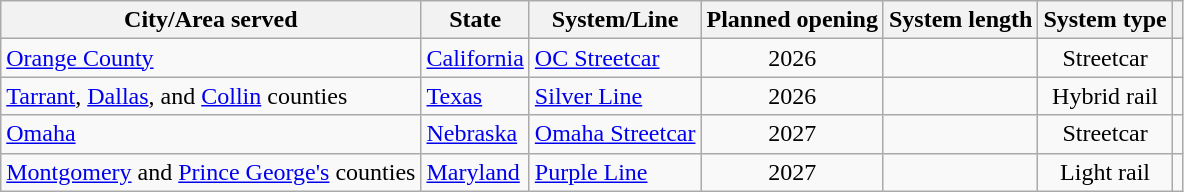<table class="wikitable sortable" style="text-align:center;">
<tr>
<th>City/Area served</th>
<th>State</th>
<th>System/Line</th>
<th>Planned opening</th>
<th data-sort-type="number">System length</th>
<th>System type</th>
<th></th>
</tr>
<tr>
<td style="text-align:left;"><a href='#'>Orange County</a></td>
<td style="text-align:left;"><a href='#'>California</a></td>
<td style="text-align:left;"><a href='#'>OC Streetcar</a></td>
<td>2026</td>
<td></td>
<td>Streetcar</td>
<td></td>
</tr>
<tr>
<td style="text-align:left;"><a href='#'>Tarrant</a>, <a href='#'>Dallas</a>, and <a href='#'>Collin</a> counties</td>
<td style="text-align:left;"><a href='#'>Texas</a></td>
<td style="text-align:left;"><a href='#'>Silver Line</a></td>
<td>2026</td>
<td></td>
<td>Hybrid rail</td>
<td></td>
</tr>
<tr>
<td style="text-align:left;"><a href='#'>Omaha</a></td>
<td style="text-align:left;"><a href='#'>Nebraska</a></td>
<td style="text-align:left;"><a href='#'>Omaha Streetcar</a></td>
<td>2027</td>
<td></td>
<td>Streetcar</td>
<td></td>
</tr>
<tr>
<td style="text-align:left;"><a href='#'>Montgomery</a> and <a href='#'>Prince George's</a> counties</td>
<td style="text-align:left;"><a href='#'>Maryland</a></td>
<td style="text-align:left;"><a href='#'>Purple Line</a></td>
<td>2027</td>
<td></td>
<td>Light rail</td>
<td></td>
</tr>
</table>
